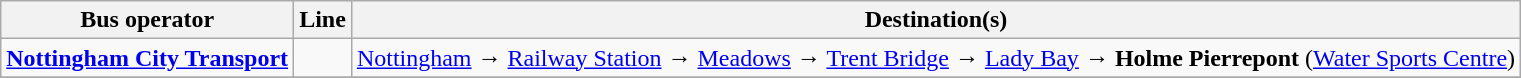<table class="wikitable">
<tr>
<th>Bus operator</th>
<th>Line</th>
<th>Destination(s)</th>
</tr>
<tr>
<td><strong><a href='#'>Nottingham City Transport</a></strong></td>
<td><strong></strong></td>
<td><a href='#'>Nottingham</a> → <a href='#'>Railway Station</a> → <a href='#'>Meadows</a> → <a href='#'>Trent Bridge</a> → <a href='#'>Lady Bay</a> → <strong>Holme Pierrepont</strong> (<a href='#'>Water Sports Centre</a>)</td>
</tr>
<tr>
</tr>
</table>
